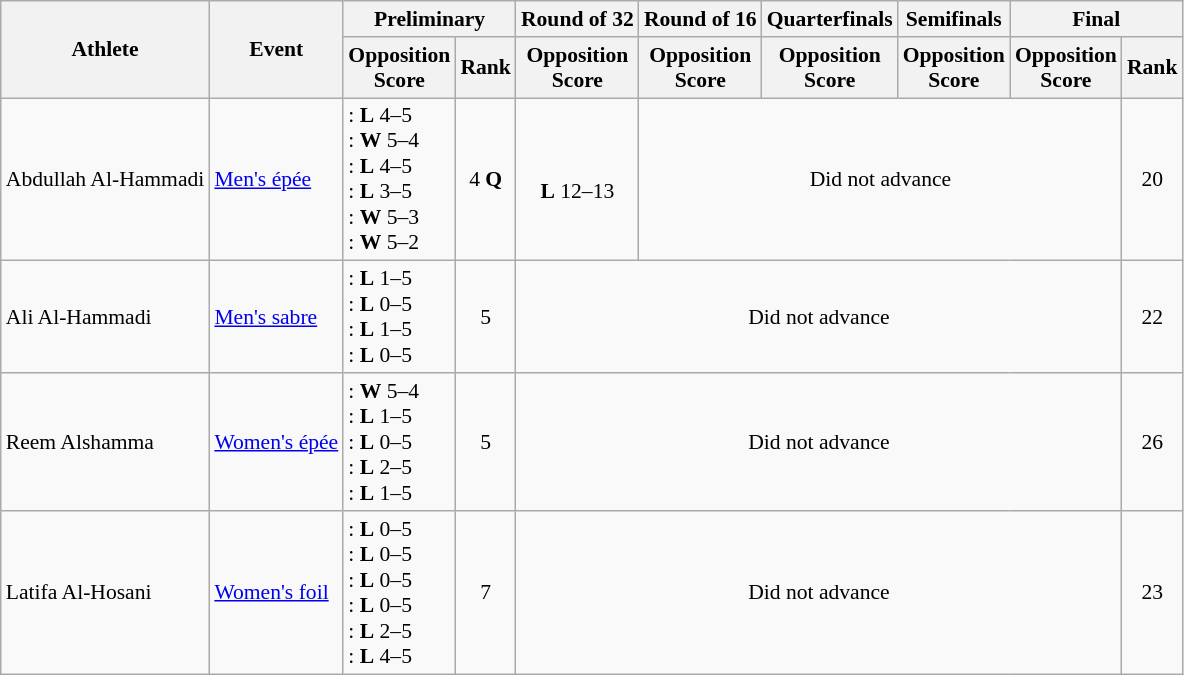<table class=wikitable style=font-size:90%;text-align:center>
<tr>
<th rowspan="2">Athlete</th>
<th rowspan="2">Event</th>
<th colspan="2">Preliminary</th>
<th>Round of 32</th>
<th>Round of 16</th>
<th>Quarterfinals</th>
<th>Semifinals</th>
<th colspan="2">Final</th>
</tr>
<tr>
<th>Opposition<br>Score</th>
<th>Rank</th>
<th>Opposition<br>Score</th>
<th>Opposition<br>Score</th>
<th>Opposition<br>Score</th>
<th>Opposition<br>Score</th>
<th>Opposition<br>Score</th>
<th>Rank</th>
</tr>
<tr>
<td align=left>Abdullah Al-Hammadi</td>
<td align=left><a href='#'>Men's épée</a></td>
<td align=left>: <strong>L</strong> 4–5<br>: <strong>W</strong> 5–4<br>: <strong>L</strong> 4–5<br>: <strong>L</strong> 3–5<br>: <strong>W</strong> 5–3<br>: <strong>W</strong> 5–2</td>
<td>4 <strong>Q</strong></td>
<td><br><strong>L</strong> 12–13</td>
<td colspan=4>Did not advance</td>
<td>20</td>
</tr>
<tr>
<td align=left>Ali Al-Hammadi</td>
<td align=left><a href='#'>Men's sabre</a></td>
<td align=left>: <strong>L</strong> 1–5<br>: <strong>L</strong> 0–5<br>: <strong>L</strong> 1–5<br>: <strong>L</strong> 0–5</td>
<td>5</td>
<td colspan=5>Did not advance</td>
<td>22</td>
</tr>
<tr>
<td align=left>Reem Alshamma</td>
<td align=left><a href='#'>Women's épée</a></td>
<td align=left>: <strong>W</strong> 5–4<br>: <strong>L</strong> 1–5<br>: <strong>L</strong> 0–5<br>: <strong>L</strong> 2–5<br>: <strong>L</strong> 1–5</td>
<td>5</td>
<td colspan=5>Did not advance</td>
<td>26</td>
</tr>
<tr>
<td align=left>Latifa Al-Hosani</td>
<td align=left><a href='#'>Women's foil</a></td>
<td align=left>: <strong>L</strong> 0–5<br>: <strong>L</strong> 0–5<br>: <strong>L</strong> 0–5<br>: <strong>L</strong> 0–5<br>: <strong>L</strong> 2–5<br>: <strong>L</strong> 4–5</td>
<td>7</td>
<td colspan=5>Did not advance</td>
<td>23</td>
</tr>
</table>
